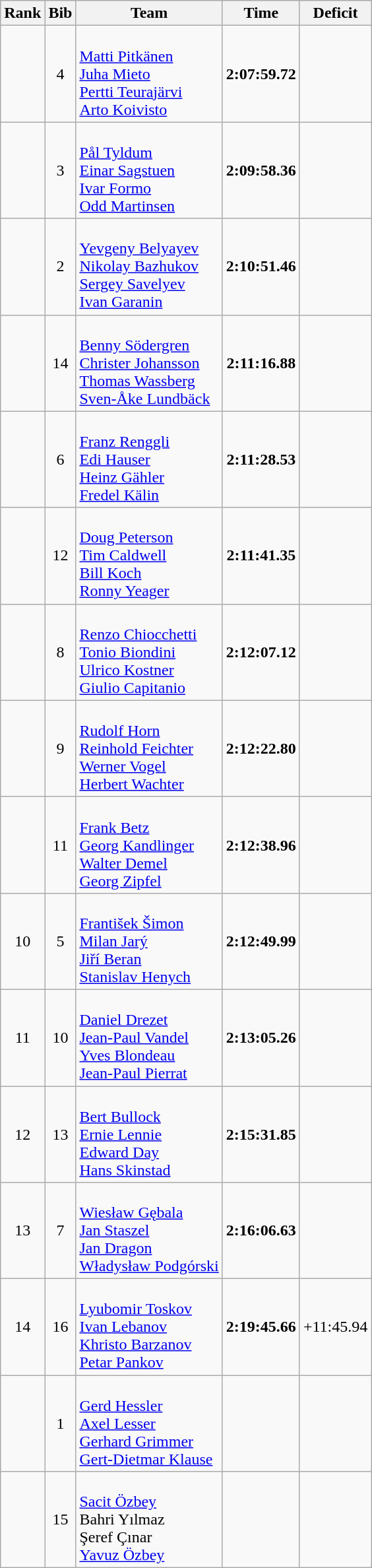<table class="wikitable sortable" style="text-align:center">
<tr>
<th>Rank</th>
<th>Bib</th>
<th>Team</th>
<th>Time</th>
<th>Deficit</th>
</tr>
<tr>
<td></td>
<td>4</td>
<td align="left"><br><a href='#'>Matti Pitkänen</a><br><a href='#'>Juha Mieto</a><br><a href='#'>Pertti Teurajärvi</a><br><a href='#'>Arto Koivisto</a></td>
<td><strong>2:07:59.72</strong></td>
<td></td>
</tr>
<tr>
<td></td>
<td>3</td>
<td align="left"><br><a href='#'>Pål Tyldum</a><br><a href='#'>Einar Sagstuen</a><br><a href='#'>Ivar Formo</a><br><a href='#'>Odd Martinsen</a></td>
<td><strong>2:09:58.36</strong></td>
<td align=right></td>
</tr>
<tr>
<td></td>
<td>2</td>
<td align="left"><br><a href='#'>Yevgeny Belyayev</a><br><a href='#'>Nikolay Bazhukov</a><br><a href='#'>Sergey Savelyev</a><br><a href='#'>Ivan Garanin</a></td>
<td><strong>2:10:51.46</strong></td>
<td align=right></td>
</tr>
<tr>
<td></td>
<td>14</td>
<td align="left"><br><a href='#'>Benny Södergren</a><br><a href='#'>Christer Johansson</a><br><a href='#'>Thomas Wassberg</a><br><a href='#'>Sven-Åke Lundbäck</a></td>
<td><strong>2:11:16.88</strong></td>
<td align=right></td>
</tr>
<tr>
<td></td>
<td>6</td>
<td align="left"><br><a href='#'>Franz Renggli</a><br><a href='#'>Edi Hauser</a><br><a href='#'>Heinz Gähler</a><br><a href='#'>Fredel Kälin</a></td>
<td><strong>2:11:28.53</strong></td>
<td align=right></td>
</tr>
<tr>
<td></td>
<td>12</td>
<td align="left"><br><a href='#'>Doug Peterson</a><br><a href='#'>Tim Caldwell</a><br><a href='#'>Bill Koch</a><br> <a href='#'>Ronny Yeager</a></td>
<td><strong>2:11:41.35</strong></td>
<td align=right></td>
</tr>
<tr>
<td></td>
<td>8</td>
<td align="left"><br><a href='#'>Renzo Chiocchetti</a><br><a href='#'>Tonio Biondini</a><br><a href='#'>Ulrico Kostner</a><br> <a href='#'>Giulio Capitanio</a></td>
<td><strong>2:12:07.12</strong></td>
<td align=right></td>
</tr>
<tr>
<td></td>
<td>9</td>
<td align="left"><br><a href='#'>Rudolf Horn</a><br><a href='#'>Reinhold Feichter</a><br><a href='#'>Werner Vogel</a><br> <a href='#'>Herbert Wachter</a></td>
<td><strong>2:12:22.80</strong></td>
<td align=right></td>
</tr>
<tr>
<td></td>
<td>11</td>
<td align="left"><br><a href='#'>Frank Betz</a><br><a href='#'>Georg Kandlinger</a><br><a href='#'>Walter Demel</a><br> <a href='#'>Georg Zipfel</a></td>
<td><strong>2:12:38.96</strong></td>
<td align=right></td>
</tr>
<tr>
<td>10</td>
<td>5</td>
<td align="left"><br><a href='#'>František Šimon</a><br><a href='#'>Milan Jarý</a><br><a href='#'>Jiří Beran</a><br> <a href='#'>Stanislav Henych</a></td>
<td><strong>2:12:49.99</strong></td>
<td align=right></td>
</tr>
<tr>
<td>11</td>
<td>10</td>
<td align="left"><br><a href='#'>Daniel Drezet</a><br><a href='#'>Jean-Paul Vandel</a><br><a href='#'>Yves Blondeau</a><br> <a href='#'>Jean-Paul Pierrat</a></td>
<td><strong>2:13:05.26</strong></td>
<td align=right></td>
</tr>
<tr>
<td>12</td>
<td>13</td>
<td align="left"><br><a href='#'>Bert Bullock</a><br><a href='#'>Ernie Lennie</a><br><a href='#'>Edward Day</a><br> <a href='#'>Hans Skinstad</a></td>
<td><strong>2:15:31.85</strong></td>
<td align=right></td>
</tr>
<tr>
<td>13</td>
<td>7</td>
<td align="left"><br><a href='#'>Wiesław Gębala</a><br><a href='#'>Jan Staszel</a><br><a href='#'>Jan Dragon</a><br> <a href='#'>Władysław Podgórski</a></td>
<td><strong>2:16:06.63</strong></td>
<td align=right></td>
</tr>
<tr>
<td>14</td>
<td>16</td>
<td align="left"><br><a href='#'>Lyubomir Toskov</a><br><a href='#'>Ivan Lebanov</a><br><a href='#'>Khristo Barzanov</a><br> <a href='#'>Petar Pankov</a></td>
<td><strong>2:19:45.66</strong></td>
<td align=right>+11:45.94</td>
</tr>
<tr>
<td></td>
<td>1</td>
<td align="left"><br><a href='#'>Gerd Hessler</a><br><a href='#'>Axel Lesser</a><br><a href='#'>Gerhard Grimmer</a><br> <a href='#'>Gert-Dietmar Klause</a></td>
<td></td>
<td></td>
</tr>
<tr>
<td></td>
<td>15</td>
<td align="left"><br><a href='#'>Sacit Özbey</a><br>Bahri Yılmaz<br>Şeref Çınar<br> <a href='#'>Yavuz Özbey</a></td>
<td></td>
<td></td>
</tr>
</table>
